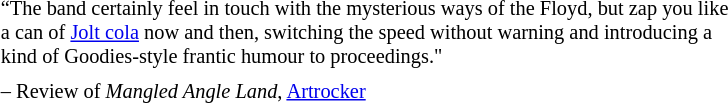<table class="toccolours" style="float: left; margin-left: 1em; margin-left: 2em; font-size: 85%; background:#dddddd9; color:black; width:40em; max-width: 40%;" cellspacing="5">
<tr>
<td style="text-align: left;">“The band certainly feel in touch with the mysterious ways of the Floyd, but zap you like a can of <a href='#'>Jolt cola</a> now and then, switching the speed without warning and introducing a kind of Goodies-style frantic humour to proceedings."</td>
</tr>
<tr>
<td style="text-align: left;">– Review of <em>Mangled Angle Land</em>, <a href='#'>Artrocker</a>  </td>
</tr>
</table>
